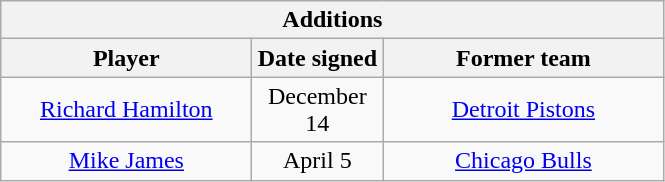<table class="wikitable" style="text-align:center">
<tr>
<th colspan=3>Additions</th>
</tr>
<tr>
<th style="width:160px">Player</th>
<th style="width:80px">Date signed</th>
<th style="width:180px">Former team</th>
</tr>
<tr>
<td><a href='#'>Richard Hamilton</a></td>
<td>December 14</td>
<td><a href='#'>Detroit Pistons</a></td>
</tr>
<tr>
<td><a href='#'>Mike James</a></td>
<td>April 5</td>
<td><a href='#'>Chicago Bulls</a></td>
</tr>
</table>
